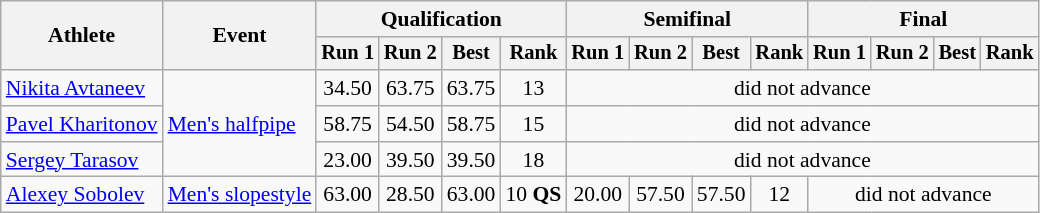<table class="wikitable" style="font-size:90%">
<tr>
<th rowspan="2">Athlete</th>
<th rowspan="2">Event</th>
<th colspan="4">Qualification</th>
<th colspan="4">Semifinal</th>
<th colspan="4">Final</th>
</tr>
<tr style="font-size:95%">
<th>Run 1</th>
<th>Run 2</th>
<th>Best</th>
<th>Rank</th>
<th>Run 1</th>
<th>Run 2</th>
<th>Best</th>
<th>Rank</th>
<th>Run 1</th>
<th>Run 2</th>
<th>Best</th>
<th>Rank</th>
</tr>
<tr align=center>
<td align=left><a href='#'>Nikita Avtaneev</a></td>
<td align=left rowspan=3><a href='#'>Men's halfpipe</a></td>
<td>34.50</td>
<td>63.75</td>
<td>63.75</td>
<td>13</td>
<td colspan=8>did not advance</td>
</tr>
<tr align=center>
<td align=left><a href='#'>Pavel Kharitonov</a></td>
<td>58.75</td>
<td>54.50</td>
<td>58.75</td>
<td>15</td>
<td colspan=8>did not advance</td>
</tr>
<tr align=center>
<td align=left><a href='#'>Sergey Tarasov</a></td>
<td>23.00</td>
<td>39.50</td>
<td>39.50</td>
<td>18</td>
<td colspan=8>did not advance</td>
</tr>
<tr align=center>
<td align=left><a href='#'>Alexey Sobolev</a></td>
<td align=left><a href='#'>Men's slopestyle</a></td>
<td>63.00</td>
<td>28.50</td>
<td>63.00</td>
<td>10 <strong>QS</strong></td>
<td>20.00</td>
<td>57.50</td>
<td>57.50</td>
<td>12</td>
<td colspan=4>did not advance</td>
</tr>
</table>
